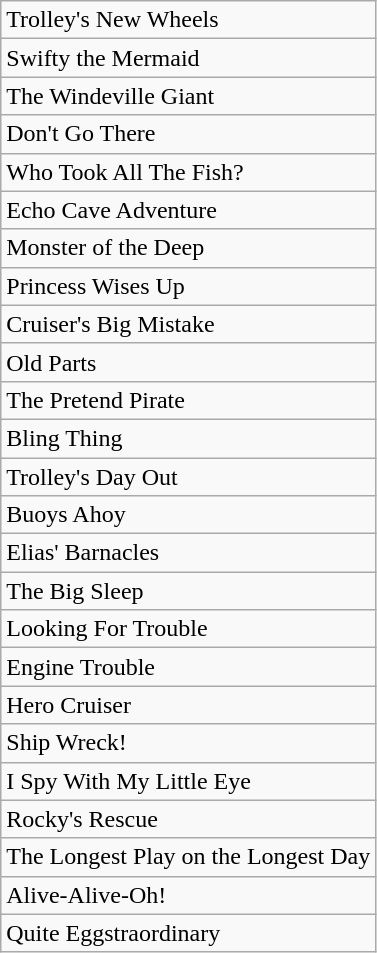<table class="wikitable">
<tr>
<td>Trolley's New Wheels</td>
</tr>
<tr>
<td>Swifty the Mermaid</td>
</tr>
<tr>
<td>The Windeville Giant</td>
</tr>
<tr>
<td>Don't Go There</td>
</tr>
<tr>
<td>Who Took All The Fish?</td>
</tr>
<tr>
<td>Echo Cave Adventure</td>
</tr>
<tr>
<td>Monster of the Deep</td>
</tr>
<tr>
<td>Princess Wises Up</td>
</tr>
<tr>
<td>Cruiser's Big Mistake</td>
</tr>
<tr>
<td>Old Parts</td>
</tr>
<tr>
<td>The Pretend Pirate</td>
</tr>
<tr>
<td>Bling Thing</td>
</tr>
<tr>
<td>Trolley's Day Out</td>
</tr>
<tr>
<td>Buoys Ahoy</td>
</tr>
<tr>
<td>Elias' Barnacles</td>
</tr>
<tr>
<td>The Big Sleep</td>
</tr>
<tr>
<td>Looking For Trouble</td>
</tr>
<tr>
<td>Engine Trouble</td>
</tr>
<tr>
<td>Hero Cruiser</td>
</tr>
<tr>
<td>Ship Wreck!</td>
</tr>
<tr>
<td>I Spy With My Little Eye</td>
</tr>
<tr>
<td>Rocky's Rescue</td>
</tr>
<tr>
<td>The Longest Play on the Longest Day</td>
</tr>
<tr>
<td>Alive-Alive-Oh!</td>
</tr>
<tr>
<td>Quite Eggstraordinary</td>
</tr>
</table>
